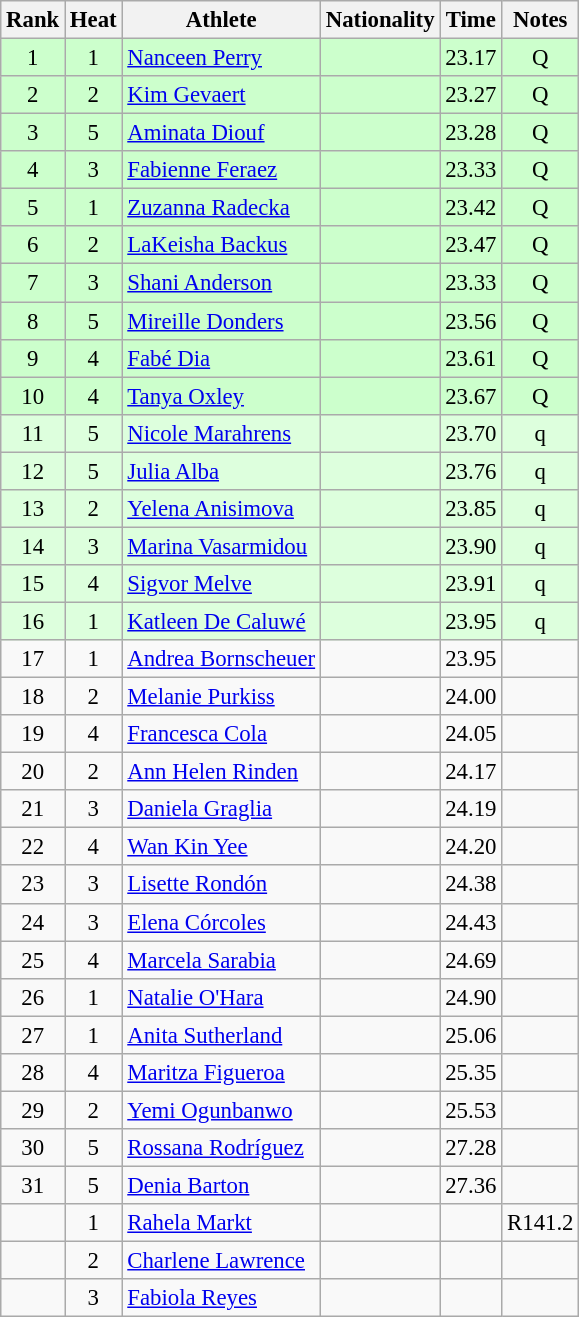<table class="wikitable sortable" style="text-align:center;font-size:95%">
<tr>
<th>Rank</th>
<th>Heat</th>
<th>Athlete</th>
<th>Nationality</th>
<th>Time</th>
<th>Notes</th>
</tr>
<tr bgcolor=ccffcc>
<td>1</td>
<td>1</td>
<td align="left"><a href='#'>Nanceen Perry</a></td>
<td align=left></td>
<td>23.17</td>
<td>Q</td>
</tr>
<tr bgcolor=ccffcc>
<td>2</td>
<td>2</td>
<td align="left"><a href='#'>Kim Gevaert</a></td>
<td align=left></td>
<td>23.27</td>
<td>Q</td>
</tr>
<tr bgcolor=ccffcc>
<td>3</td>
<td>5</td>
<td align="left"><a href='#'>Aminata Diouf</a></td>
<td align=left></td>
<td>23.28</td>
<td>Q</td>
</tr>
<tr bgcolor=ccffcc>
<td>4</td>
<td>3</td>
<td align="left"><a href='#'>Fabienne Feraez</a></td>
<td align=left></td>
<td>23.33</td>
<td>Q</td>
</tr>
<tr bgcolor=ccffcc>
<td>5</td>
<td>1</td>
<td align="left"><a href='#'>Zuzanna Radecka</a></td>
<td align=left></td>
<td>23.42</td>
<td>Q</td>
</tr>
<tr bgcolor=ccffcc>
<td>6</td>
<td>2</td>
<td align="left"><a href='#'>LaKeisha Backus</a></td>
<td align=left></td>
<td>23.47</td>
<td>Q</td>
</tr>
<tr bgcolor=ccffcc>
<td>7</td>
<td>3</td>
<td align="left"><a href='#'>Shani Anderson</a></td>
<td align=left></td>
<td>23.33</td>
<td>Q</td>
</tr>
<tr bgcolor=ccffcc>
<td>8</td>
<td>5</td>
<td align="left"><a href='#'>Mireille Donders</a></td>
<td align=left></td>
<td>23.56</td>
<td>Q</td>
</tr>
<tr bgcolor=ccffcc>
<td>9</td>
<td>4</td>
<td align="left"><a href='#'>Fabé Dia</a></td>
<td align=left></td>
<td>23.61</td>
<td>Q</td>
</tr>
<tr bgcolor=ccffcc>
<td>10</td>
<td>4</td>
<td align="left"><a href='#'>Tanya Oxley</a></td>
<td align=left></td>
<td>23.67</td>
<td>Q</td>
</tr>
<tr bgcolor=ddffdd>
<td>11</td>
<td>5</td>
<td align="left"><a href='#'>Nicole Marahrens</a></td>
<td align=left></td>
<td>23.70</td>
<td>q</td>
</tr>
<tr bgcolor=ddffdd>
<td>12</td>
<td>5</td>
<td align="left"><a href='#'>Julia Alba</a></td>
<td align=left></td>
<td>23.76</td>
<td>q</td>
</tr>
<tr bgcolor=ddffdd>
<td>13</td>
<td>2</td>
<td align="left"><a href='#'>Yelena Anisimova</a></td>
<td align=left></td>
<td>23.85</td>
<td>q</td>
</tr>
<tr bgcolor=ddffdd>
<td>14</td>
<td>3</td>
<td align="left"><a href='#'>Marina Vasarmidou</a></td>
<td align=left></td>
<td>23.90</td>
<td>q</td>
</tr>
<tr bgcolor=ddffdd>
<td>15</td>
<td>4</td>
<td align="left"><a href='#'>Sigvor Melve</a></td>
<td align=left></td>
<td>23.91</td>
<td>q</td>
</tr>
<tr bgcolor=ddffdd>
<td>16</td>
<td>1</td>
<td align="left"><a href='#'>Katleen De Caluwé</a></td>
<td align=left></td>
<td>23.95</td>
<td>q</td>
</tr>
<tr>
<td>17</td>
<td>1</td>
<td align="left"><a href='#'>Andrea Bornscheuer</a></td>
<td align=left></td>
<td>23.95</td>
<td></td>
</tr>
<tr>
<td>18</td>
<td>2</td>
<td align="left"><a href='#'>Melanie Purkiss</a></td>
<td align=left></td>
<td>24.00</td>
<td></td>
</tr>
<tr>
<td>19</td>
<td>4</td>
<td align="left"><a href='#'>Francesca Cola</a></td>
<td align=left></td>
<td>24.05</td>
<td></td>
</tr>
<tr>
<td>20</td>
<td>2</td>
<td align="left"><a href='#'>Ann Helen Rinden</a></td>
<td align=left></td>
<td>24.17</td>
<td></td>
</tr>
<tr>
<td>21</td>
<td>3</td>
<td align="left"><a href='#'>Daniela Graglia</a></td>
<td align=left></td>
<td>24.19</td>
<td></td>
</tr>
<tr>
<td>22</td>
<td>4</td>
<td align="left"><a href='#'>Wan Kin Yee</a></td>
<td align=left></td>
<td>24.20</td>
<td></td>
</tr>
<tr>
<td>23</td>
<td>3</td>
<td align="left"><a href='#'>Lisette Rondón</a></td>
<td align=left></td>
<td>24.38</td>
<td></td>
</tr>
<tr>
<td>24</td>
<td>3</td>
<td align="left"><a href='#'>Elena Córcoles</a></td>
<td align=left></td>
<td>24.43</td>
<td></td>
</tr>
<tr>
<td>25</td>
<td>4</td>
<td align="left"><a href='#'>Marcela Sarabia</a></td>
<td align=left></td>
<td>24.69</td>
<td></td>
</tr>
<tr>
<td>26</td>
<td>1</td>
<td align="left"><a href='#'>Natalie O'Hara</a></td>
<td align=left></td>
<td>24.90</td>
<td></td>
</tr>
<tr>
<td>27</td>
<td>1</td>
<td align="left"><a href='#'>Anita Sutherland</a></td>
<td align=left></td>
<td>25.06</td>
<td></td>
</tr>
<tr>
<td>28</td>
<td>4</td>
<td align="left"><a href='#'>Maritza Figueroa</a></td>
<td align=left></td>
<td>25.35</td>
<td></td>
</tr>
<tr>
<td>29</td>
<td>2</td>
<td align="left"><a href='#'>Yemi Ogunbanwo</a></td>
<td align=left></td>
<td>25.53</td>
<td></td>
</tr>
<tr>
<td>30</td>
<td>5</td>
<td align="left"><a href='#'>Rossana Rodríguez</a></td>
<td align=left></td>
<td>27.28</td>
<td></td>
</tr>
<tr>
<td>31</td>
<td>5</td>
<td align="left"><a href='#'>Denia Barton</a></td>
<td align=left></td>
<td>27.36</td>
<td></td>
</tr>
<tr>
<td></td>
<td>1</td>
<td align="left"><a href='#'>Rahela Markt</a></td>
<td align=left></td>
<td></td>
<td>R141.2</td>
</tr>
<tr>
<td></td>
<td>2</td>
<td align="left"><a href='#'>Charlene Lawrence</a></td>
<td align=left></td>
<td></td>
<td></td>
</tr>
<tr>
<td></td>
<td>3</td>
<td align="left"><a href='#'>Fabiola Reyes</a></td>
<td align=left></td>
<td></td>
<td></td>
</tr>
</table>
